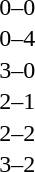<table cellspacing=1 width=70%>
<tr>
<th width=25%></th>
<th width=30%></th>
<th width=15%></th>
<th width=30%></th>
</tr>
<tr>
<td></td>
<td align=right></td>
<td align=center>0–0</td>
<td></td>
</tr>
<tr>
<td></td>
<td align=right></td>
<td align=center>0–4</td>
<td></td>
</tr>
<tr>
<td></td>
<td align=right></td>
<td align=center>3–0</td>
<td></td>
</tr>
<tr>
<td></td>
<td align=right></td>
<td align=center>2–1</td>
<td></td>
</tr>
<tr>
<td></td>
<td align=right></td>
<td align=center>2–2</td>
<td></td>
</tr>
<tr>
<td></td>
<td align=right></td>
<td align=center>3–2</td>
<td></td>
</tr>
</table>
